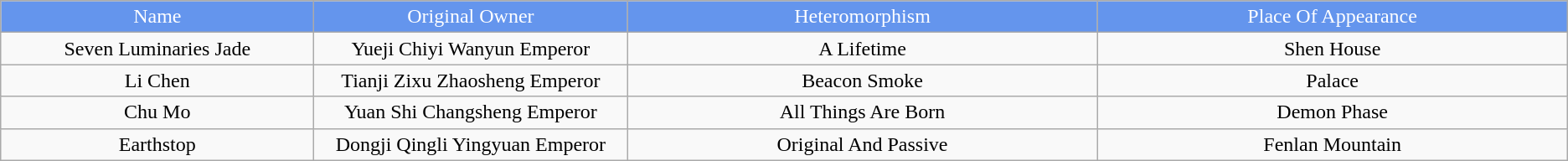<table class="wikitable" style="text-align:center;">
<tr style="background:cornflowerblue; color:white">
<td style="width:10%">Name</td>
<td style="width:10%">Original Owner</td>
<td style="width:15%">Heteromorphism</td>
<td style="width:15%">Place Of Appearance</td>
</tr>
<tr>
<td>Seven Luminaries Jade</td>
<td>Yueji Chiyi Wanyun Emperor</td>
<td>A Lifetime</td>
<td>Shen House</td>
</tr>
<tr>
<td>Li Chen</td>
<td>Tianji Zixu Zhaosheng Emperor</td>
<td>Beacon Smoke</td>
<td>Palace</td>
</tr>
<tr>
<td>Chu Mo</td>
<td>Yuan Shi Changsheng Emperor</td>
<td>All Things Are Born</td>
<td>Demon Phase</td>
</tr>
<tr>
<td>Earthstop</td>
<td>Dongji Qingli Yingyuan Emperor</td>
<td>Original And Passive</td>
<td>Fenlan Mountain</td>
</tr>
</table>
